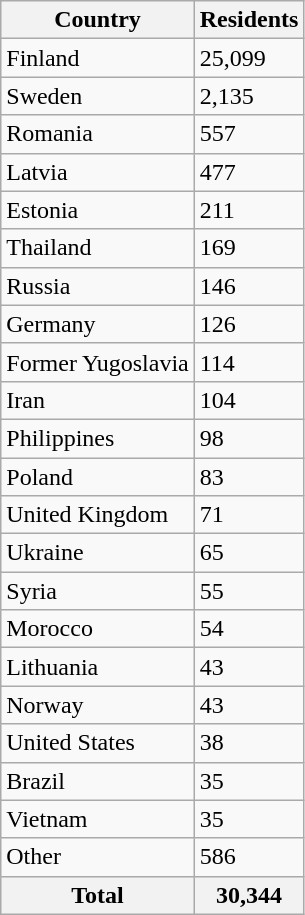<table class="wikitable floatright sortable nowrap" style="margin-left:1em;">
<tr>
<th>Country</th>
<th>Residents</th>
</tr>
<tr>
<td> Finland</td>
<td>25,099</td>
</tr>
<tr>
<td> Sweden</td>
<td>2,135</td>
</tr>
<tr>
<td> Romania</td>
<td>557</td>
</tr>
<tr>
<td> Latvia</td>
<td>477</td>
</tr>
<tr>
<td> Estonia</td>
<td>211</td>
</tr>
<tr>
<td> Thailand</td>
<td>169</td>
</tr>
<tr>
<td> Russia</td>
<td>146</td>
</tr>
<tr>
<td> Germany</td>
<td>126</td>
</tr>
<tr>
<td> Former Yugoslavia</td>
<td>114</td>
</tr>
<tr>
<td> Iran</td>
<td>104</td>
</tr>
<tr>
<td> Philippines</td>
<td>98</td>
</tr>
<tr>
<td> Poland</td>
<td>83</td>
</tr>
<tr>
<td> United Kingdom</td>
<td>71</td>
</tr>
<tr>
<td> Ukraine</td>
<td>65</td>
</tr>
<tr>
<td> Syria</td>
<td>55</td>
</tr>
<tr>
<td> Morocco</td>
<td>54</td>
</tr>
<tr>
<td> Lithuania</td>
<td>43</td>
</tr>
<tr>
<td> Norway</td>
<td>43</td>
</tr>
<tr>
<td> United States</td>
<td>38</td>
</tr>
<tr>
<td> Brazil</td>
<td>35</td>
</tr>
<tr>
<td> Vietnam</td>
<td>35</td>
</tr>
<tr>
<td>Other</td>
<td>586</td>
</tr>
<tr>
<th>Total</th>
<th>30,344</th>
</tr>
</table>
